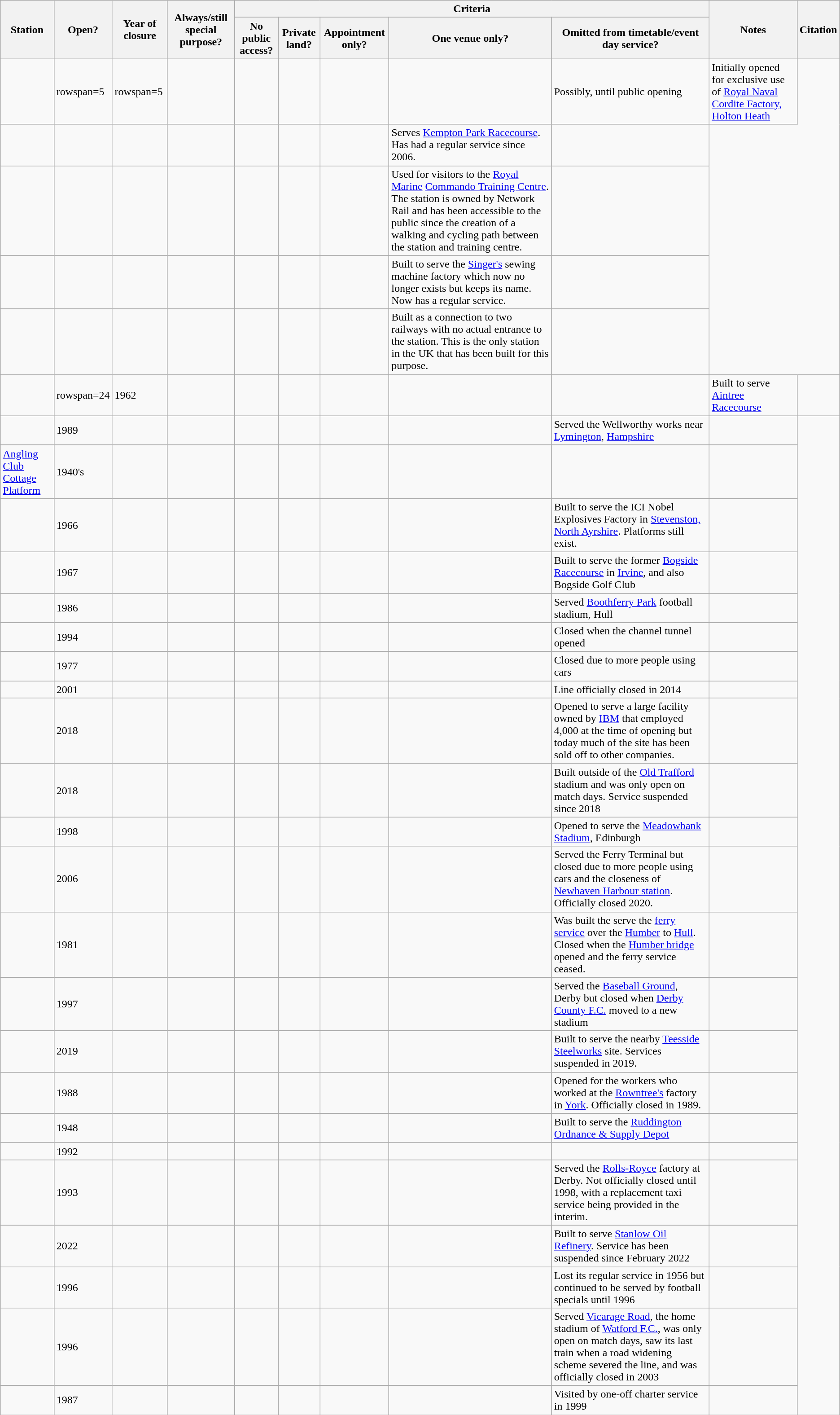<table class="wikitable sortable">
<tr>
<th scope="col" rowspan=2>Station</th>
<th scope="col" rowspan=2>Open?</th>
<th scope="col" rowspan=2>Year of closure</th>
<th scope="col" rowspan=2>Always/still special purpose?</th>
<th scope="col" colspan=5>Criteria</th>
<th scope="col" rowspan=2 class="unsortable">Notes</th>
<th scope="col" rowspan=2 class="unsortable">Citation</th>
</tr>
<tr>
<th scope="col">No public access?</th>
<th scope="col">Private land?</th>
<th scope="col">Appointment only?</th>
<th scope="col">One venue only?</th>
<th scope="col">Omitted from timetable/event day service?</th>
</tr>
<tr>
<td></td>
<td>rowspan=5 </td>
<td>rowspan=5 </td>
<td></td>
<td></td>
<td></td>
<td></td>
<td></td>
<td>Possibly, until public opening</td>
<td>Initially opened for exclusive use of <a href='#'>Royal Naval Cordite Factory, Holton Heath</a></td>
</tr>
<tr>
<td></td>
<td></td>
<td></td>
<td></td>
<td></td>
<td></td>
<td></td>
<td>Serves <a href='#'>Kempton Park Racecourse</a>.  Has had a regular service since 2006.</td>
<td></td>
</tr>
<tr>
<td></td>
<td></td>
<td></td>
<td></td>
<td></td>
<td></td>
<td></td>
<td>Used for visitors to the <a href='#'>Royal Marine</a> <a href='#'>Commando Training Centre</a>. The station is owned by Network Rail and has been accessible to the public since the creation of a walking and cycling path between the station and training centre.</td>
<td></td>
</tr>
<tr>
<td></td>
<td></td>
<td></td>
<td></td>
<td></td>
<td></td>
<td></td>
<td>Built to serve the <a href='#'>Singer's</a> sewing machine factory which now no longer exists but keeps its name. Now has a regular service.</td>
<td></td>
</tr>
<tr>
<td></td>
<td></td>
<td></td>
<td></td>
<td></td>
<td></td>
<td></td>
<td>Built as a connection to two railways with no actual entrance to the station. This is the only station in the UK that has been built for this purpose.</td>
<td></td>
</tr>
<tr>
<td></td>
<td>rowspan=24 </td>
<td>1962</td>
<td></td>
<td></td>
<td></td>
<td></td>
<td></td>
<td></td>
<td>Built to serve <a href='#'>Aintree Racecourse</a></td>
<td></td>
</tr>
<tr>
<td></td>
<td>1989</td>
<td></td>
<td></td>
<td></td>
<td></td>
<td></td>
<td></td>
<td>Served the Wellworthy works near <a href='#'>Lymington</a>, <a href='#'>Hampshire</a></td>
<td></td>
</tr>
<tr>
<td><a href='#'>Angling Club Cottage Platform</a></td>
<td>1940's</td>
<td></td>
<td></td>
<td></td>
<td></td>
<td></td>
<td></td>
<td></td>
<td></td>
</tr>
<tr>
<td></td>
<td>1966</td>
<td></td>
<td></td>
<td></td>
<td></td>
<td></td>
<td></td>
<td>Built to serve the ICI Nobel Explosives Factory in <a href='#'>Stevenston, North Ayrshire</a>. Platforms still exist.</td>
<td></td>
</tr>
<tr>
<td></td>
<td>1967</td>
<td></td>
<td></td>
<td></td>
<td></td>
<td></td>
<td></td>
<td>Built to serve the former <a href='#'>Bogside Racecourse</a> in <a href='#'>Irvine</a>, and also Bogside Golf Club</td>
<td></td>
</tr>
<tr>
<td></td>
<td>1986</td>
<td></td>
<td></td>
<td></td>
<td></td>
<td></td>
<td></td>
<td>Served <a href='#'>Boothferry Park</a> football stadium, Hull</td>
<td></td>
</tr>
<tr>
<td></td>
<td>1994</td>
<td></td>
<td></td>
<td></td>
<td></td>
<td></td>
<td></td>
<td>Closed when the channel tunnel opened</td>
<td></td>
</tr>
<tr>
<td></td>
<td>1977</td>
<td></td>
<td></td>
<td></td>
<td></td>
<td></td>
<td></td>
<td>Closed due to more people using cars</td>
<td></td>
</tr>
<tr>
<td></td>
<td>2001</td>
<td></td>
<td></td>
<td></td>
<td></td>
<td></td>
<td></td>
<td>Line officially closed in 2014</td>
<td></td>
</tr>
<tr>
<td></td>
<td>2018</td>
<td></td>
<td></td>
<td></td>
<td></td>
<td></td>
<td></td>
<td>Opened to serve a large facility owned by <a href='#'>IBM</a> that employed 4,000 at the time of opening but today much of the site has been sold off to other companies.</td>
<td></td>
</tr>
<tr>
<td></td>
<td>2018</td>
<td></td>
<td></td>
<td></td>
<td></td>
<td></td>
<td></td>
<td>Built outside of the <a href='#'>Old Trafford</a> stadium and was only open on match days. Service suspended since 2018</td>
<td></td>
</tr>
<tr>
<td></td>
<td>1998</td>
<td></td>
<td></td>
<td></td>
<td></td>
<td></td>
<td></td>
<td>Opened to serve the <a href='#'>Meadowbank Stadium</a>, Edinburgh</td>
<td></td>
</tr>
<tr>
<td></td>
<td>2006</td>
<td></td>
<td></td>
<td></td>
<td></td>
<td></td>
<td></td>
<td>Served the Ferry Terminal but closed due to more people using cars and the closeness of <a href='#'>Newhaven Harbour station</a>. Officially closed 2020.</td>
<td></td>
</tr>
<tr>
<td></td>
<td>1981</td>
<td></td>
<td></td>
<td></td>
<td></td>
<td></td>
<td></td>
<td>Was built the serve the <a href='#'>ferry service</a> over the <a href='#'>Humber</a> to <a href='#'>Hull</a>. Closed when the <a href='#'>Humber bridge</a> opened and the ferry service ceased.</td>
<td></td>
</tr>
<tr>
<td></td>
<td>1997</td>
<td></td>
<td></td>
<td></td>
<td></td>
<td></td>
<td></td>
<td>Served the <a href='#'>Baseball Ground</a>, Derby but closed when <a href='#'>Derby County F.C.</a> moved to a new stadium</td>
<td></td>
</tr>
<tr>
<td></td>
<td>2019</td>
<td></td>
<td></td>
<td></td>
<td></td>
<td></td>
<td></td>
<td>Built to serve the nearby <a href='#'>Teesside Steelworks</a> site. Services suspended in 2019.</td>
<td></td>
</tr>
<tr>
<td></td>
<td>1988</td>
<td></td>
<td></td>
<td></td>
<td></td>
<td></td>
<td></td>
<td>Opened for the workers who worked at the <a href='#'>Rowntree's</a> factory in <a href='#'>York</a>.  Officially closed in 1989.</td>
<td></td>
</tr>
<tr>
<td></td>
<td>1948</td>
<td></td>
<td></td>
<td></td>
<td></td>
<td></td>
<td></td>
<td>Built to serve the <a href='#'>Ruddington Ordnance & Supply Depot</a></td>
<td></td>
</tr>
<tr>
<td></td>
<td>1992</td>
<td></td>
<td></td>
<td></td>
<td></td>
<td></td>
<td></td>
<td></td>
<td></td>
</tr>
<tr>
<td></td>
<td>1993</td>
<td></td>
<td></td>
<td></td>
<td></td>
<td></td>
<td></td>
<td>Served the <a href='#'>Rolls-Royce</a> factory at Derby.  Not officially closed until 1998, with a replacement taxi service being provided in the interim.</td>
<td></td>
</tr>
<tr>
<td></td>
<td>2022</td>
<td></td>
<td></td>
<td></td>
<td></td>
<td></td>
<td></td>
<td>Built to serve <a href='#'>Stanlow Oil Refinery</a>. Service has been suspended since February 2022</td>
<td></td>
</tr>
<tr>
<td></td>
<td>1996</td>
<td></td>
<td></td>
<td></td>
<td></td>
<td></td>
<td></td>
<td>Lost its regular service in 1956 but continued to be served by football specials until 1996</td>
<td></td>
</tr>
<tr>
<td></td>
<td>1996</td>
<td></td>
<td></td>
<td></td>
<td></td>
<td></td>
<td></td>
<td>Served <a href='#'>Vicarage Road</a>, the home stadium of <a href='#'>Watford F.C.</a>, was only open on match days, saw its last train when a road widening scheme severed the line, and was officially closed in 2003</td>
<td></td>
</tr>
<tr>
<td></td>
<td>1987</td>
<td></td>
<td></td>
<td></td>
<td></td>
<td></td>
<td></td>
<td>Visited by one-off charter service in 1999</td>
<td></td>
</tr>
</table>
